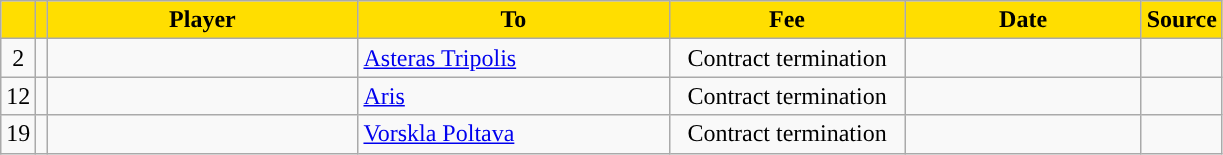<table class="wikitable sortable">
<tr>
<th style="background:#FFDE00"></th>
<th style="background:#FFDE00"></th>
<th width=200 style="background:#FFDE00">Player</th>
<th width=200 style="background:#FFDE00">To</th>
<th width=150 style="background:#FFDE00">Fee</th>
<th width=150 style="background:#FFDE00">Date</th>
<th style="background:#FFDE00">Source</th>
</tr>
<tr>
<td align=center>2</td>
<td align=center></td>
<td></td>
<td> <a href='#'>Asteras Tripolis</a></td>
<td align=center>Contract termination</td>
<td align=center></td>
<td align=center></td>
</tr>
<tr>
<td align=center>12</td>
<td align=center></td>
<td></td>
<td> <a href='#'>Aris</a></td>
<td align=center>Contract termination</td>
<td align=center></td>
<td align=center></td>
</tr>
<tr>
<td align=center>19</td>
<td align=center></td>
<td></td>
<td> <a href='#'>Vorskla Poltava</a></td>
<td align=center>Contract termination</td>
<td align=center></td>
<td align=center></td>
</tr>
</table>
